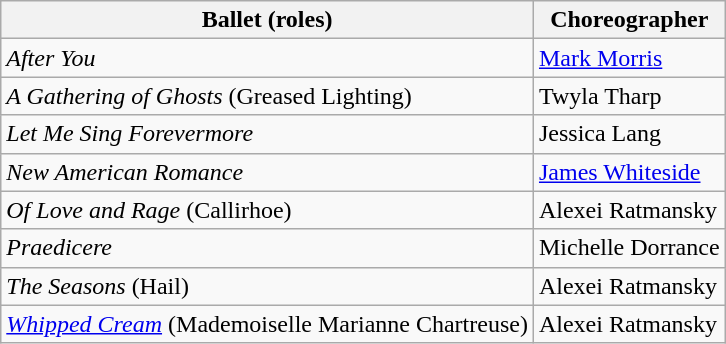<table class="wikitable">
<tr>
<th>Ballet (roles)</th>
<th>Choreographer</th>
</tr>
<tr>
<td><em>After You</em></td>
<td><a href='#'>Mark Morris</a></td>
</tr>
<tr>
<td><em>A Gathering of Ghosts</em> (Greased Lighting)</td>
<td>Twyla Tharp</td>
</tr>
<tr>
<td><em>Let Me Sing Forevermore</em></td>
<td>Jessica Lang</td>
</tr>
<tr>
<td><em>New American Romance</em></td>
<td><a href='#'>James Whiteside</a></td>
</tr>
<tr>
<td><em>Of Love and Rage</em> (Callirhoe)</td>
<td>Alexei Ratmansky</td>
</tr>
<tr>
<td><em>Praedicere</em></td>
<td>Michelle Dorrance</td>
</tr>
<tr>
<td><em>The Seasons</em> (Hail)</td>
<td>Alexei Ratmansky</td>
</tr>
<tr>
<td><em><a href='#'>Whipped Cream</a></em> (Mademoiselle Marianne Chartreuse)</td>
<td>Alexei Ratmansky</td>
</tr>
</table>
